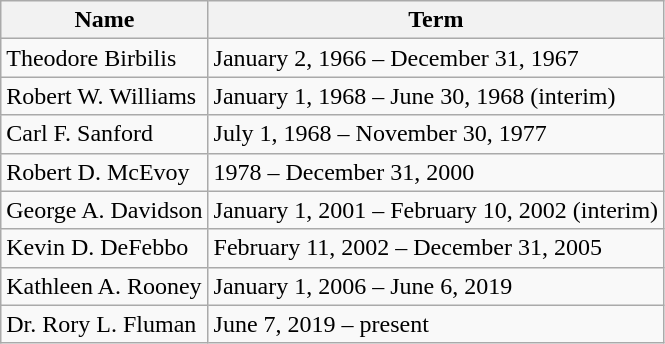<table class="wikitable">
<tr>
<th>Name</th>
<th>Term</th>
</tr>
<tr>
<td>Theodore Birbilis</td>
<td>January 2, 1966 – December 31, 1967</td>
</tr>
<tr>
<td>Robert W. Williams</td>
<td>January 1, 1968 – June 30, 1968 (interim)</td>
</tr>
<tr>
<td>Carl F. Sanford</td>
<td>July 1, 1968 – November 30, 1977</td>
</tr>
<tr>
<td>Robert D. McEvoy</td>
<td>1978 – December 31, 2000</td>
</tr>
<tr>
<td>George A. Davidson</td>
<td>January 1, 2001 – February 10, 2002 (interim)</td>
</tr>
<tr>
<td>Kevin D. DeFebbo</td>
<td>February 11, 2002 – December 31, 2005</td>
</tr>
<tr>
<td>Kathleen A. Rooney</td>
<td>January 1, 2006 – June 6, 2019</td>
</tr>
<tr>
<td>Dr. Rory L. Fluman</td>
<td>June 7, 2019 – present</td>
</tr>
</table>
